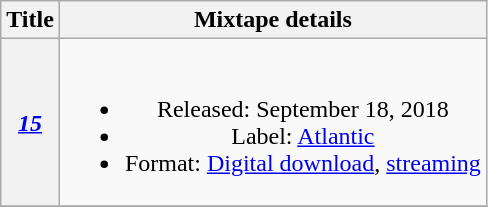<table class="wikitable plainrowheaders" style="text-align:center;">
<tr>
<th scope="col" scope="col">Title</th>
<th scope="col" scope="col";">Mixtape details</th>
</tr>
<tr>
<th scope="row"><em><a href='#'>15</a></em></th>
<td><br><ul><li>Released: September 18, 2018</li><li>Label: <a href='#'>Atlantic</a></li><li>Format: <a href='#'>Digital download</a>, <a href='#'>streaming</a></li></ul></td>
</tr>
<tr>
</tr>
</table>
